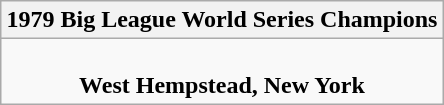<table class="wikitable" style="text-align: center; margin: 0 auto;">
<tr>
<th>1979 Big League World Series Champions</th>
</tr>
<tr>
<td><br><strong>West Hempstead, New York</strong></td>
</tr>
</table>
